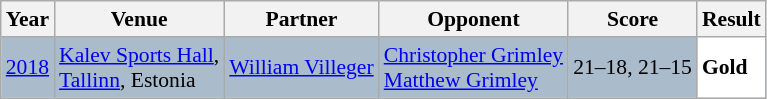<table class="sortable wikitable" style="font-size: 90%;">
<tr>
<th>Year</th>
<th>Venue</th>
<th>Partner</th>
<th>Opponent</th>
<th>Score</th>
<th>Result</th>
</tr>
<tr style="background:#AABBCC">
<td align="center"><a href='#'>2018</a></td>
<td align="left"><a href='#'>Kalev Sports Hall</a>,<br><a href='#'>Tallinn</a>, Estonia</td>
<td align="left"> <a href='#'>William Villeger</a></td>
<td align="left"> <a href='#'>Christopher Grimley</a><br> <a href='#'>Matthew Grimley</a></td>
<td align="left">21–18, 21–15</td>
<td style="text-align:left; background:white"> <strong>Gold</strong></td>
</tr>
</table>
